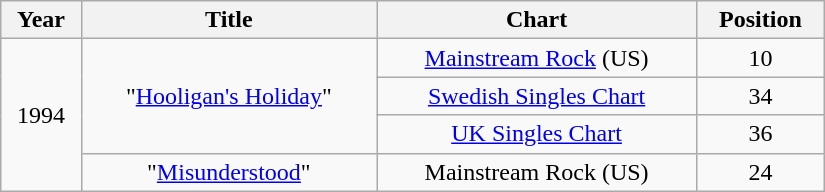<table class="wikitable" width="550px">
<tr>
<th align="center">Year</th>
<th align="center">Title</th>
<th align="center">Chart</th>
<th align="center">Position</th>
</tr>
<tr>
<td align="center" rowspan="4">1994</td>
<td align="center" rowspan="3">"<a href='#'>Hooligan's Holiday</a>"</td>
<td align="center"><a href='#'>Mainstream Rock</a> (US)</td>
<td align="center">10</td>
</tr>
<tr>
<td align="center"><a href='#'>Swedish Singles Chart</a></td>
<td align="center">34</td>
</tr>
<tr>
<td align="center"><a href='#'>UK Singles Chart</a></td>
<td align="center">36</td>
</tr>
<tr>
<td align="center">"<a href='#'>Misunderstood</a>"</td>
<td align="center">Mainstream Rock (US)</td>
<td align="center">24</td>
</tr>
</table>
